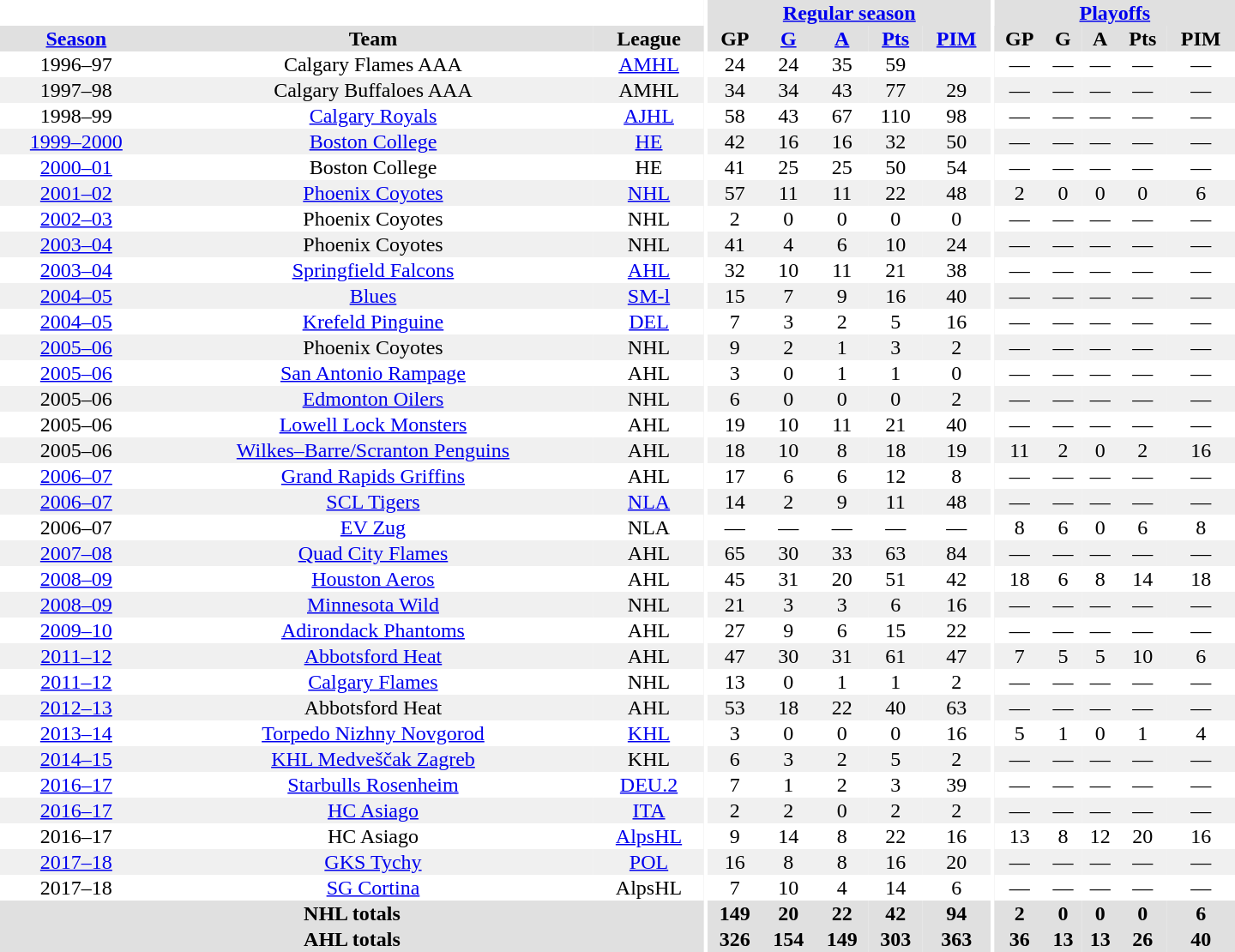<table border="0" cellpadding="1" cellspacing="0" style="text-align:center; width:60em">
<tr bgcolor="#e0e0e0">
<th colspan="3" bgcolor="#ffffff"></th>
<th rowspan="99" bgcolor="#ffffff"></th>
<th colspan="5"><a href='#'>Regular season</a></th>
<th rowspan="99" bgcolor="#ffffff"></th>
<th colspan="5"><a href='#'>Playoffs</a></th>
</tr>
<tr bgcolor="#e0e0e0">
<th><a href='#'>Season</a></th>
<th>Team</th>
<th>League</th>
<th>GP</th>
<th><a href='#'>G</a></th>
<th><a href='#'>A</a></th>
<th><a href='#'>Pts</a></th>
<th><a href='#'>PIM</a></th>
<th>GP</th>
<th>G</th>
<th>A</th>
<th>Pts</th>
<th>PIM</th>
</tr>
<tr>
<td>1996–97</td>
<td>Calgary Flames AAA</td>
<td><a href='#'>AMHL</a></td>
<td>24</td>
<td>24</td>
<td>35</td>
<td>59</td>
<td></td>
<td>—</td>
<td>—</td>
<td>—</td>
<td>—</td>
<td>—</td>
</tr>
<tr bgcolor="#f0f0f0">
<td>1997–98</td>
<td>Calgary Buffaloes AAA</td>
<td>AMHL</td>
<td>34</td>
<td>34</td>
<td>43</td>
<td>77</td>
<td>29</td>
<td>—</td>
<td>—</td>
<td>—</td>
<td>—</td>
<td>—</td>
</tr>
<tr>
<td>1998–99</td>
<td><a href='#'>Calgary Royals</a></td>
<td><a href='#'>AJHL</a></td>
<td>58</td>
<td>43</td>
<td>67</td>
<td>110</td>
<td>98</td>
<td>—</td>
<td>—</td>
<td>—</td>
<td>—</td>
<td>—</td>
</tr>
<tr bgcolor="#f0f0f0">
<td><a href='#'>1999–2000</a></td>
<td><a href='#'>Boston College</a></td>
<td><a href='#'>HE</a></td>
<td>42</td>
<td>16</td>
<td>16</td>
<td>32</td>
<td>50</td>
<td>—</td>
<td>—</td>
<td>—</td>
<td>—</td>
<td>—</td>
</tr>
<tr>
<td><a href='#'>2000–01</a></td>
<td>Boston College</td>
<td>HE</td>
<td>41</td>
<td>25</td>
<td>25</td>
<td>50</td>
<td>54</td>
<td>—</td>
<td>—</td>
<td>—</td>
<td>—</td>
<td>—</td>
</tr>
<tr bgcolor="#f0f0f0">
<td><a href='#'>2001–02</a></td>
<td><a href='#'>Phoenix Coyotes</a></td>
<td><a href='#'>NHL</a></td>
<td>57</td>
<td>11</td>
<td>11</td>
<td>22</td>
<td>48</td>
<td>2</td>
<td>0</td>
<td>0</td>
<td>0</td>
<td>6</td>
</tr>
<tr>
<td><a href='#'>2002–03</a></td>
<td>Phoenix Coyotes</td>
<td>NHL</td>
<td>2</td>
<td>0</td>
<td>0</td>
<td>0</td>
<td>0</td>
<td>—</td>
<td>—</td>
<td>—</td>
<td>—</td>
<td>—</td>
</tr>
<tr bgcolor="#f0f0f0">
<td><a href='#'>2003–04</a></td>
<td>Phoenix Coyotes</td>
<td>NHL</td>
<td>41</td>
<td>4</td>
<td>6</td>
<td>10</td>
<td>24</td>
<td>—</td>
<td>—</td>
<td>—</td>
<td>—</td>
<td>—</td>
</tr>
<tr>
<td><a href='#'>2003–04</a></td>
<td><a href='#'>Springfield Falcons</a></td>
<td><a href='#'>AHL</a></td>
<td>32</td>
<td>10</td>
<td>11</td>
<td>21</td>
<td>38</td>
<td>—</td>
<td>—</td>
<td>—</td>
<td>—</td>
<td>—</td>
</tr>
<tr bgcolor="#f0f0f0">
<td><a href='#'>2004–05</a></td>
<td><a href='#'>Blues</a></td>
<td><a href='#'>SM-l</a></td>
<td>15</td>
<td>7</td>
<td>9</td>
<td>16</td>
<td>40</td>
<td>—</td>
<td>—</td>
<td>—</td>
<td>—</td>
<td>—</td>
</tr>
<tr>
<td><a href='#'>2004–05</a></td>
<td><a href='#'>Krefeld Pinguine</a></td>
<td><a href='#'>DEL</a></td>
<td>7</td>
<td>3</td>
<td>2</td>
<td>5</td>
<td>16</td>
<td>—</td>
<td>—</td>
<td>—</td>
<td>—</td>
<td>—</td>
</tr>
<tr bgcolor="#f0f0f0">
<td><a href='#'>2005–06</a></td>
<td>Phoenix Coyotes</td>
<td>NHL</td>
<td>9</td>
<td>2</td>
<td>1</td>
<td>3</td>
<td>2</td>
<td>—</td>
<td>—</td>
<td>—</td>
<td>—</td>
<td>—</td>
</tr>
<tr>
<td><a href='#'>2005–06</a></td>
<td><a href='#'>San Antonio Rampage</a></td>
<td>AHL</td>
<td>3</td>
<td>0</td>
<td>1</td>
<td>1</td>
<td>0</td>
<td>—</td>
<td>—</td>
<td>—</td>
<td>—</td>
<td>—</td>
</tr>
<tr bgcolor="#f0f0f0">
<td>2005–06</td>
<td><a href='#'>Edmonton Oilers</a></td>
<td>NHL</td>
<td>6</td>
<td>0</td>
<td>0</td>
<td>0</td>
<td>2</td>
<td>—</td>
<td>—</td>
<td>—</td>
<td>—</td>
<td>—</td>
</tr>
<tr>
<td>2005–06</td>
<td><a href='#'>Lowell Lock Monsters</a></td>
<td>AHL</td>
<td>19</td>
<td>10</td>
<td>11</td>
<td>21</td>
<td>40</td>
<td>—</td>
<td>—</td>
<td>—</td>
<td>—</td>
<td>—</td>
</tr>
<tr bgcolor="#f0f0f0">
<td>2005–06</td>
<td><a href='#'>Wilkes–Barre/Scranton Penguins</a></td>
<td>AHL</td>
<td>18</td>
<td>10</td>
<td>8</td>
<td>18</td>
<td>19</td>
<td>11</td>
<td>2</td>
<td>0</td>
<td>2</td>
<td>16</td>
</tr>
<tr>
<td><a href='#'>2006–07</a></td>
<td><a href='#'>Grand Rapids Griffins</a></td>
<td>AHL</td>
<td>17</td>
<td>6</td>
<td>6</td>
<td>12</td>
<td>8</td>
<td>—</td>
<td>—</td>
<td>—</td>
<td>—</td>
<td>—</td>
</tr>
<tr bgcolor="#f0f0f0">
<td><a href='#'>2006–07</a></td>
<td><a href='#'>SCL Tigers</a></td>
<td><a href='#'>NLA</a></td>
<td>14</td>
<td>2</td>
<td>9</td>
<td>11</td>
<td>48</td>
<td>—</td>
<td>—</td>
<td>—</td>
<td>—</td>
<td>—</td>
</tr>
<tr>
<td>2006–07</td>
<td><a href='#'>EV Zug</a></td>
<td>NLA</td>
<td>—</td>
<td>—</td>
<td>—</td>
<td>—</td>
<td>—</td>
<td>8</td>
<td>6</td>
<td>0</td>
<td>6</td>
<td>8</td>
</tr>
<tr bgcolor="#f0f0f0">
<td><a href='#'>2007–08</a></td>
<td><a href='#'>Quad City Flames</a></td>
<td>AHL</td>
<td>65</td>
<td>30</td>
<td>33</td>
<td>63</td>
<td>84</td>
<td>—</td>
<td>—</td>
<td>—</td>
<td>—</td>
<td>—</td>
</tr>
<tr>
<td><a href='#'>2008–09</a></td>
<td><a href='#'>Houston Aeros</a></td>
<td>AHL</td>
<td>45</td>
<td>31</td>
<td>20</td>
<td>51</td>
<td>42</td>
<td>18</td>
<td>6</td>
<td>8</td>
<td>14</td>
<td>18</td>
</tr>
<tr bgcolor="#f0f0f0">
<td><a href='#'>2008–09</a></td>
<td><a href='#'>Minnesota Wild</a></td>
<td>NHL</td>
<td>21</td>
<td>3</td>
<td>3</td>
<td>6</td>
<td>16</td>
<td>—</td>
<td>—</td>
<td>—</td>
<td>—</td>
<td>—</td>
</tr>
<tr>
<td><a href='#'>2009–10</a></td>
<td><a href='#'>Adirondack Phantoms</a></td>
<td>AHL</td>
<td>27</td>
<td>9</td>
<td>6</td>
<td>15</td>
<td>22</td>
<td>—</td>
<td>—</td>
<td>—</td>
<td>—</td>
<td>—</td>
</tr>
<tr bgcolor="#f0f0f0">
<td><a href='#'>2011–12</a></td>
<td><a href='#'>Abbotsford Heat</a></td>
<td>AHL</td>
<td>47</td>
<td>30</td>
<td>31</td>
<td>61</td>
<td>47</td>
<td>7</td>
<td>5</td>
<td>5</td>
<td>10</td>
<td>6</td>
</tr>
<tr>
<td><a href='#'>2011–12</a></td>
<td><a href='#'>Calgary Flames</a></td>
<td>NHL</td>
<td>13</td>
<td>0</td>
<td>1</td>
<td>1</td>
<td>2</td>
<td>—</td>
<td>—</td>
<td>—</td>
<td>—</td>
<td>—</td>
</tr>
<tr bgcolor="#f0f0f0">
<td><a href='#'>2012–13</a></td>
<td>Abbotsford Heat</td>
<td>AHL</td>
<td>53</td>
<td>18</td>
<td>22</td>
<td>40</td>
<td>63</td>
<td>—</td>
<td>—</td>
<td>—</td>
<td>—</td>
<td>—</td>
</tr>
<tr>
<td><a href='#'>2013–14</a></td>
<td><a href='#'>Torpedo Nizhny Novgorod</a></td>
<td><a href='#'>KHL</a></td>
<td>3</td>
<td>0</td>
<td>0</td>
<td>0</td>
<td>16</td>
<td>5</td>
<td>1</td>
<td>0</td>
<td>1</td>
<td>4</td>
</tr>
<tr bgcolor="#f0f0f0">
<td><a href='#'>2014–15</a></td>
<td><a href='#'>KHL Medveščak Zagreb</a></td>
<td>KHL</td>
<td>6</td>
<td>3</td>
<td>2</td>
<td>5</td>
<td>2</td>
<td>—</td>
<td>—</td>
<td>—</td>
<td>—</td>
<td>—</td>
</tr>
<tr>
<td><a href='#'>2016–17</a></td>
<td><a href='#'>Starbulls Rosenheim</a></td>
<td><a href='#'>DEU.2</a></td>
<td>7</td>
<td>1</td>
<td>2</td>
<td>3</td>
<td>39</td>
<td>—</td>
<td>—</td>
<td>—</td>
<td>—</td>
<td>—</td>
</tr>
<tr bgcolor="#f0f0f0">
<td><a href='#'>2016–17</a></td>
<td><a href='#'>HC Asiago</a></td>
<td><a href='#'>ITA</a></td>
<td>2</td>
<td>2</td>
<td>0</td>
<td>2</td>
<td>2</td>
<td>—</td>
<td>—</td>
<td>—</td>
<td>—</td>
<td>—</td>
</tr>
<tr>
<td>2016–17</td>
<td>HC Asiago</td>
<td><a href='#'>AlpsHL</a></td>
<td>9</td>
<td>14</td>
<td>8</td>
<td>22</td>
<td>16</td>
<td>13</td>
<td>8</td>
<td>12</td>
<td>20</td>
<td>16</td>
</tr>
<tr bgcolor="#f0f0f0">
<td><a href='#'>2017–18</a></td>
<td><a href='#'>GKS Tychy</a></td>
<td><a href='#'>POL</a></td>
<td>16</td>
<td>8</td>
<td>8</td>
<td>16</td>
<td>20</td>
<td>—</td>
<td>—</td>
<td>—</td>
<td>—</td>
<td>—</td>
</tr>
<tr>
<td>2017–18</td>
<td><a href='#'>SG Cortina</a></td>
<td>AlpsHL</td>
<td>7</td>
<td>10</td>
<td>4</td>
<td>14</td>
<td>6</td>
<td>—</td>
<td>—</td>
<td>—</td>
<td>—</td>
<td>—</td>
</tr>
<tr bgcolor="#e0e0e0">
<th colspan="3">NHL totals</th>
<th>149</th>
<th>20</th>
<th>22</th>
<th>42</th>
<th>94</th>
<th>2</th>
<th>0</th>
<th>0</th>
<th>0</th>
<th>6</th>
</tr>
<tr bgcolor="#e0e0e0">
<th colspan="3">AHL totals</th>
<th>326</th>
<th>154</th>
<th>149</th>
<th>303</th>
<th>363</th>
<th>36</th>
<th>13</th>
<th>13</th>
<th>26</th>
<th>40</th>
</tr>
</table>
